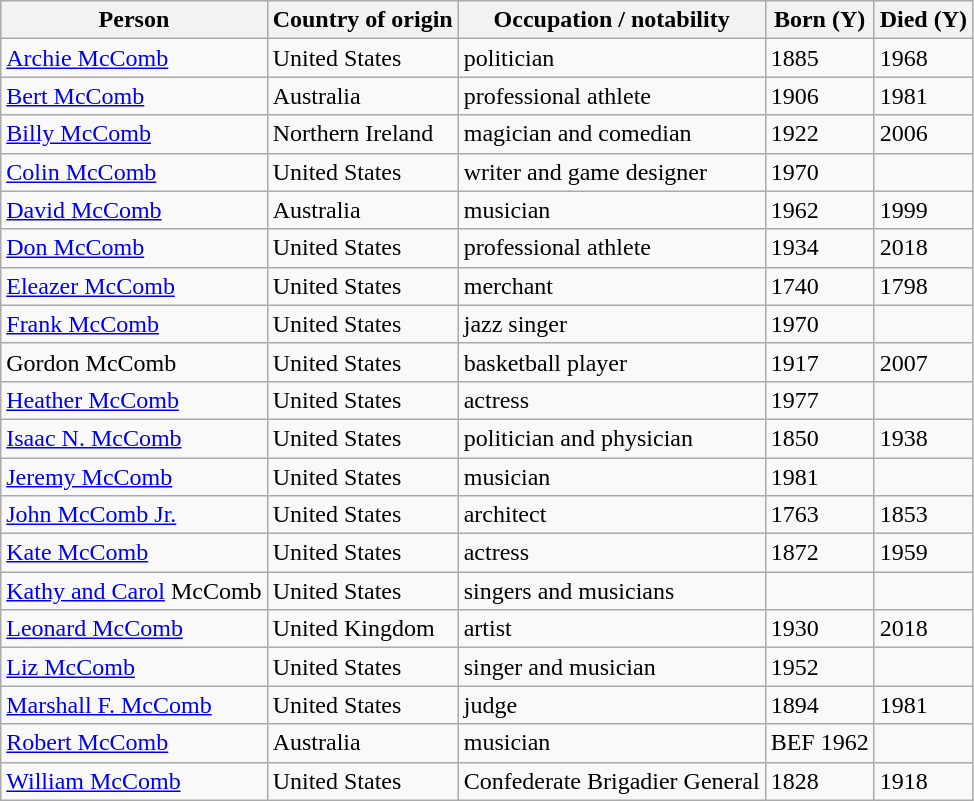<table class="wikitable sortable">
<tr>
<th>Person</th>
<th>Country of origin</th>
<th>Occupation / notability</th>
<th>Born (Y)</th>
<th>Died (Y)</th>
</tr>
<tr>
<td><a href='#'>Archie McComb</a></td>
<td>United States</td>
<td>politician</td>
<td>1885</td>
<td>1968</td>
</tr>
<tr>
<td><a href='#'>Bert McComb</a></td>
<td>Australia</td>
<td>professional athlete</td>
<td>1906</td>
<td>1981</td>
</tr>
<tr>
<td><a href='#'>Billy McComb</a></td>
<td>Northern Ireland</td>
<td>magician and comedian</td>
<td>1922</td>
<td>2006</td>
</tr>
<tr>
<td><a href='#'>Colin McComb</a></td>
<td>United States</td>
<td>writer and game designer</td>
<td>1970</td>
<td></td>
</tr>
<tr>
<td><a href='#'>David McComb</a></td>
<td>Australia</td>
<td>musician</td>
<td>1962</td>
<td>1999</td>
</tr>
<tr>
<td><a href='#'>Don McComb</a></td>
<td>United States</td>
<td>professional athlete</td>
<td>1934</td>
<td>2018</td>
</tr>
<tr>
<td><a href='#'>Eleazer McComb</a></td>
<td>United States</td>
<td>merchant</td>
<td>1740</td>
<td>1798</td>
</tr>
<tr>
<td><a href='#'>Frank McComb</a></td>
<td>United States</td>
<td>jazz singer</td>
<td>1970</td>
<td></td>
</tr>
<tr>
<td>Gordon McComb</td>
<td>United States</td>
<td>basketball player</td>
<td>1917</td>
<td>2007</td>
</tr>
<tr>
<td><a href='#'>Heather McComb</a></td>
<td>United States</td>
<td>actress</td>
<td>1977</td>
<td></td>
</tr>
<tr>
<td><a href='#'>Isaac N. McComb</a></td>
<td>United States</td>
<td>politician and physician</td>
<td>1850</td>
<td>1938</td>
</tr>
<tr>
<td><a href='#'>Jeremy McComb</a></td>
<td>United States</td>
<td>musician</td>
<td>1981</td>
</tr>
<tr>
<td><a href='#'>John McComb Jr.</a></td>
<td>United States</td>
<td>architect</td>
<td>1763</td>
<td>1853</td>
</tr>
<tr>
<td><a href='#'>Kate McComb</a></td>
<td>United States</td>
<td>actress</td>
<td>1872</td>
<td>1959</td>
</tr>
<tr>
<td><a href='#'>Kathy and Carol</a> McComb</td>
<td>United States</td>
<td>singers and musicians</td>
<td></td>
<td></td>
</tr>
<tr>
<td><a href='#'>Leonard McComb</a></td>
<td>United Kingdom</td>
<td>artist</td>
<td>1930</td>
<td>2018</td>
</tr>
<tr>
<td><a href='#'>Liz McComb</a></td>
<td>United States</td>
<td>singer and musician</td>
<td>1952</td>
<td></td>
</tr>
<tr>
<td><a href='#'>Marshall F. McComb</a></td>
<td>United States</td>
<td>judge</td>
<td>1894</td>
<td>1981</td>
</tr>
<tr>
<td><a href='#'>Robert McComb</a></td>
<td>Australia</td>
<td>musician</td>
<td>BEF 1962</td>
<td></td>
</tr>
<tr>
<td><a href='#'>William McComb</a></td>
<td>United States</td>
<td>Confederate Brigadier General</td>
<td>1828</td>
<td>1918</td>
</tr>
</table>
